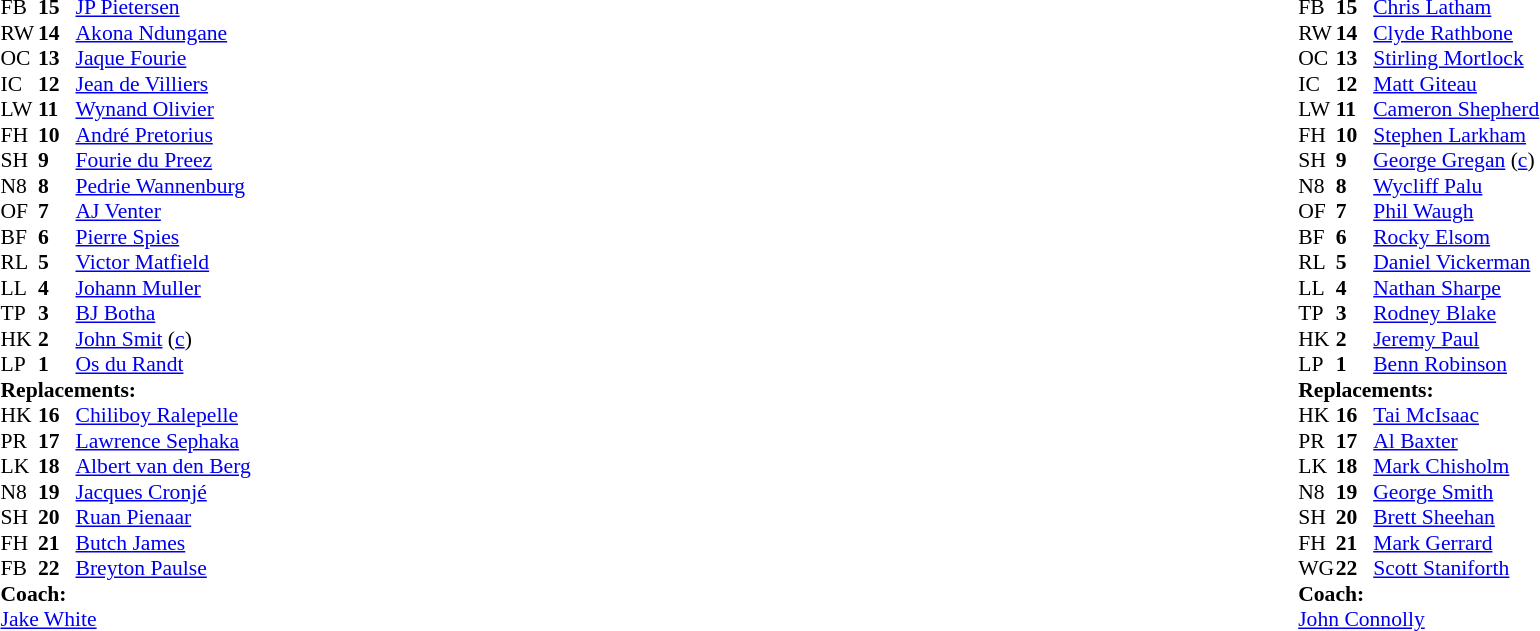<table style="width:100%">
<tr>
<td style="vertical-align:top;width:50%"><br><table style="font-size:90%" cellspacing="0" cellpadding="0">
<tr>
<th width="25"></th>
<th width="25"></th>
</tr>
<tr>
<td>FB</td>
<td><strong>15</strong></td>
<td><a href='#'>JP Pietersen</a></td>
</tr>
<tr>
<td>RW</td>
<td><strong>14</strong></td>
<td><a href='#'>Akona Ndungane</a></td>
<td></td>
<td></td>
</tr>
<tr>
<td>OC</td>
<td><strong>13</strong></td>
<td><a href='#'>Jaque Fourie</a></td>
</tr>
<tr>
<td>IC</td>
<td><strong>12</strong></td>
<td><a href='#'>Jean de Villiers</a></td>
</tr>
<tr>
<td>LW</td>
<td><strong>11</strong></td>
<td><a href='#'>Wynand Olivier</a></td>
</tr>
<tr>
<td>FH</td>
<td><strong>10</strong></td>
<td><a href='#'>André Pretorius</a></td>
</tr>
<tr>
<td>SH</td>
<td><strong>9</strong></td>
<td><a href='#'>Fourie du Preez</a></td>
<td></td>
<td></td>
</tr>
<tr>
<td>N8</td>
<td><strong>8</strong></td>
<td><a href='#'>Pedrie Wannenburg</a></td>
</tr>
<tr>
<td>OF</td>
<td><strong>7</strong></td>
<td><a href='#'>AJ Venter</a></td>
<td></td>
<td></td>
</tr>
<tr>
<td>BF</td>
<td><strong>6</strong></td>
<td><a href='#'>Pierre Spies</a></td>
</tr>
<tr>
<td>RL</td>
<td><strong>5</strong></td>
<td><a href='#'>Victor Matfield</a></td>
<td></td>
<td></td>
</tr>
<tr>
<td>LL</td>
<td><strong>4</strong></td>
<td><a href='#'>Johann Muller</a></td>
</tr>
<tr>
<td>TP</td>
<td><strong>3</strong></td>
<td><a href='#'>BJ Botha</a></td>
</tr>
<tr>
<td>HK</td>
<td><strong>2</strong></td>
<td><a href='#'>John Smit</a> (<a href='#'>c</a>)</td>
</tr>
<tr>
<td>LP</td>
<td><strong>1</strong></td>
<td><a href='#'>Os du Randt</a></td>
<td></td>
<td></td>
</tr>
<tr>
<td colspan="4"><strong>Replacements:</strong></td>
</tr>
<tr>
<td>HK</td>
<td><strong>16</strong></td>
<td><a href='#'>Chiliboy Ralepelle</a></td>
</tr>
<tr>
<td>PR</td>
<td><strong>17</strong></td>
<td><a href='#'>Lawrence Sephaka</a></td>
<td></td>
<td></td>
</tr>
<tr>
<td>LK</td>
<td><strong>18</strong></td>
<td><a href='#'>Albert van den Berg</a></td>
<td></td>
<td></td>
</tr>
<tr>
<td>N8</td>
<td><strong>19</strong></td>
<td><a href='#'>Jacques Cronjé</a></td>
<td></td>
<td></td>
</tr>
<tr>
<td>SH</td>
<td><strong>20</strong></td>
<td><a href='#'>Ruan Pienaar</a></td>
<td></td>
<td></td>
</tr>
<tr>
<td>FH</td>
<td><strong>21</strong></td>
<td><a href='#'>Butch James</a></td>
</tr>
<tr>
<td>FB</td>
<td><strong>22</strong></td>
<td><a href='#'>Breyton Paulse</a></td>
<td></td>
<td></td>
</tr>
<tr>
<td colspan="4"><strong>Coach:</strong></td>
</tr>
<tr>
<td colspan="4"><a href='#'>Jake White</a></td>
</tr>
</table>
</td>
<td style="vertical-align:top"></td>
<td style="vertical-align:top;width:50%"><br><table cellspacing="0" cellpadding="0" style="font-size:90%;margin:auto">
<tr>
<th width="25"></th>
<th width="25"></th>
</tr>
<tr>
<td>FB</td>
<td><strong>15</strong></td>
<td><a href='#'>Chris Latham</a></td>
</tr>
<tr>
<td>RW</td>
<td><strong>14</strong></td>
<td><a href='#'>Clyde Rathbone</a></td>
</tr>
<tr>
<td>OC</td>
<td><strong>13</strong></td>
<td><a href='#'>Stirling Mortlock</a></td>
</tr>
<tr>
<td>IC</td>
<td><strong>12</strong></td>
<td><a href='#'>Matt Giteau</a></td>
</tr>
<tr>
<td>LW</td>
<td><strong>11</strong></td>
<td><a href='#'>Cameron Shepherd</a></td>
<td></td>
<td></td>
</tr>
<tr>
<td>FH</td>
<td><strong>10</strong></td>
<td><a href='#'>Stephen Larkham</a></td>
<td></td>
<td></td>
</tr>
<tr>
<td>SH</td>
<td><strong>9</strong></td>
<td><a href='#'>George Gregan</a> (<a href='#'>c</a>)</td>
<td></td>
<td></td>
</tr>
<tr>
<td>N8</td>
<td><strong>8</strong></td>
<td><a href='#'>Wycliff Palu</a></td>
<td></td>
<td></td>
</tr>
<tr>
<td>OF</td>
<td><strong>7</strong></td>
<td><a href='#'>Phil Waugh</a></td>
</tr>
<tr>
<td>BF</td>
<td><strong>6</strong></td>
<td><a href='#'>Rocky Elsom</a></td>
<td></td>
<td></td>
</tr>
<tr>
<td>RL</td>
<td><strong>5</strong></td>
<td><a href='#'>Daniel Vickerman</a></td>
</tr>
<tr>
<td>LL</td>
<td><strong>4</strong></td>
<td><a href='#'>Nathan Sharpe</a></td>
</tr>
<tr>
<td>TP</td>
<td><strong>3</strong></td>
<td><a href='#'>Rodney Blake</a></td>
<td></td>
<td></td>
<td></td>
</tr>
<tr>
<td>HK</td>
<td><strong>2</strong></td>
<td><a href='#'>Jeremy Paul</a></td>
<td></td>
<td></td>
</tr>
<tr>
<td>LP</td>
<td><strong>1</strong></td>
<td><a href='#'>Benn Robinson</a></td>
<td></td>
<td></td>
</tr>
<tr>
<td colspan="4"><strong>Replacements:</strong></td>
</tr>
<tr>
<td>HK</td>
<td><strong>16</strong></td>
<td><a href='#'>Tai McIsaac</a></td>
<td></td>
<td></td>
</tr>
<tr>
<td>PR</td>
<td><strong>17</strong></td>
<td><a href='#'>Al Baxter</a></td>
<td></td>
<td></td>
</tr>
<tr>
<td>LK</td>
<td><strong>18</strong></td>
<td><a href='#'>Mark Chisholm</a></td>
<td></td>
<td></td>
</tr>
<tr>
<td>N8</td>
<td><strong>19</strong></td>
<td><a href='#'>George Smith</a></td>
<td></td>
<td></td>
</tr>
<tr>
<td>SH</td>
<td><strong>20</strong></td>
<td><a href='#'>Brett Sheehan</a></td>
<td></td>
<td></td>
</tr>
<tr>
<td>FH</td>
<td><strong>21</strong></td>
<td><a href='#'>Mark Gerrard</a></td>
<td></td>
<td></td>
</tr>
<tr>
<td>WG</td>
<td><strong>22</strong></td>
<td><a href='#'>Scott Staniforth</a></td>
<td></td>
<td></td>
</tr>
<tr>
<td colspan="4"><strong>Coach:</strong></td>
</tr>
<tr>
<td colspan="4"><a href='#'>John Connolly</a></td>
</tr>
</table>
</td>
</tr>
</table>
